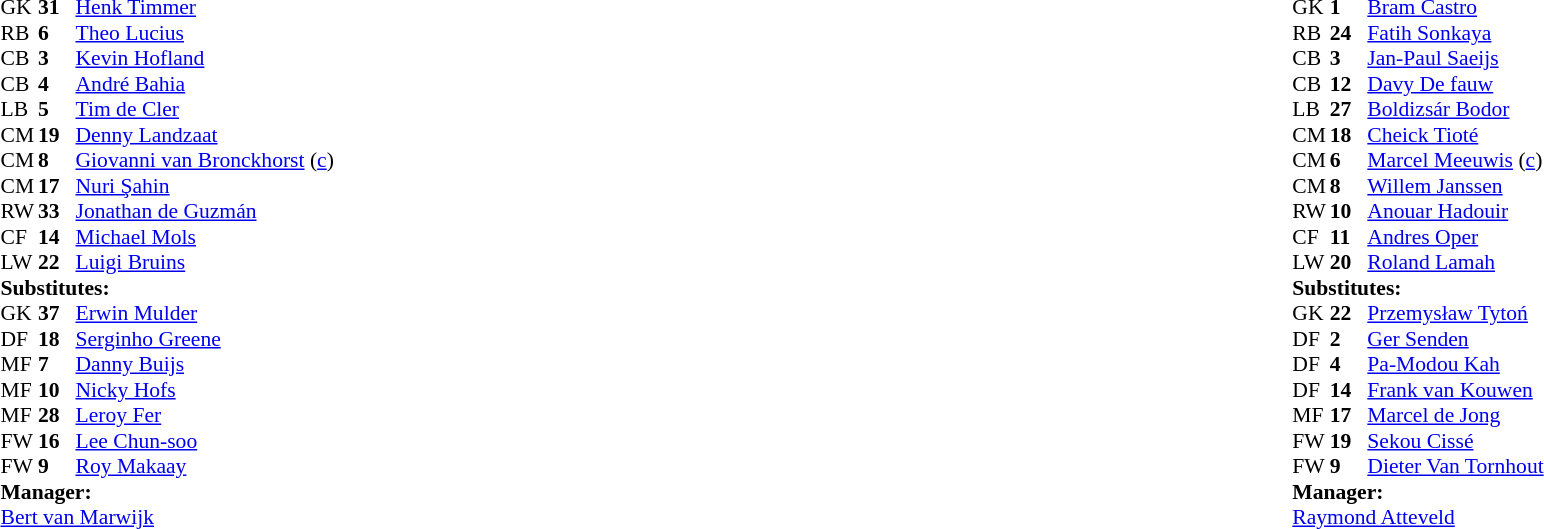<table style="width:100%;">
<tr>
<td style="vertical-align:top; width:40%;"><br><table style="font-size: 90%" cellspacing="0" cellpadding="0">
<tr>
<th width=25></th>
<th width=25></th>
</tr>
<tr>
<td>GK</td>
<td><strong>31</strong></td>
<td> <a href='#'>Henk Timmer</a></td>
</tr>
<tr>
<td>RB</td>
<td><strong>6</strong></td>
<td> <a href='#'>Theo Lucius</a></td>
<td></td>
</tr>
<tr>
<td>CB</td>
<td><strong>3</strong></td>
<td> <a href='#'>Kevin Hofland</a></td>
<td></td>
<td></td>
</tr>
<tr>
<td>CB</td>
<td><strong>4</strong></td>
<td> <a href='#'>André Bahia</a></td>
</tr>
<tr>
<td>LB</td>
<td><strong>5</strong></td>
<td> <a href='#'>Tim de Cler</a></td>
</tr>
<tr>
<td>CM</td>
<td><strong>19</strong></td>
<td> <a href='#'>Denny Landzaat</a></td>
<td></td>
</tr>
<tr>
<td>CM</td>
<td><strong>8</strong></td>
<td> <a href='#'>Giovanni van Bronckhorst</a> (<a href='#'>c</a>)</td>
</tr>
<tr>
<td>CM</td>
<td><strong>17</strong></td>
<td> <a href='#'>Nuri Şahin</a></td>
<td></td>
<td></td>
</tr>
<tr>
<td>RW</td>
<td><strong>33</strong></td>
<td> <a href='#'>Jonathan de Guzmán</a></td>
</tr>
<tr>
<td>CF</td>
<td><strong>14</strong></td>
<td> <a href='#'>Michael Mols</a></td>
<td></td>
<td></td>
</tr>
<tr>
<td>LW</td>
<td><strong>22</strong></td>
<td> <a href='#'>Luigi Bruins</a></td>
</tr>
<tr>
<td colspan=3><strong>Substitutes:</strong></td>
</tr>
<tr>
<td>GK</td>
<td><strong>37</strong></td>
<td> <a href='#'>Erwin Mulder</a></td>
</tr>
<tr>
<td>DF</td>
<td><strong>18</strong></td>
<td> <a href='#'>Serginho Greene</a></td>
<td></td>
<td></td>
</tr>
<tr>
<td>MF</td>
<td><strong>7</strong></td>
<td> <a href='#'>Danny Buijs</a></td>
</tr>
<tr>
<td>MF</td>
<td><strong>10</strong></td>
<td> <a href='#'>Nicky Hofs</a></td>
</tr>
<tr>
<td>MF</td>
<td><strong>28</strong></td>
<td> <a href='#'>Leroy Fer</a></td>
<td></td>
<td></td>
</tr>
<tr>
<td>FW</td>
<td><strong>16</strong></td>
<td> <a href='#'>Lee Chun-soo</a></td>
</tr>
<tr>
<td>FW</td>
<td><strong>9</strong></td>
<td> <a href='#'>Roy Makaay</a></td>
<td></td>
<td></td>
</tr>
<tr>
<td colspan=3><strong>Manager:</strong></td>
</tr>
<tr>
<td colspan=4> <a href='#'>Bert van Marwijk</a></td>
</tr>
</table>
</td>
<td valign="top"></td>
<td style="vertical-align:top; width:50%;"><br><table cellspacing="0" cellpadding="0" style="font-size:90%; margin:auto;">
<tr>
<th width=25></th>
<th width=25></th>
</tr>
<tr>
<td>GK</td>
<td><strong>1</strong></td>
<td> <a href='#'>Bram Castro</a></td>
</tr>
<tr>
<td>RB</td>
<td><strong>24</strong></td>
<td> <a href='#'>Fatih Sonkaya</a></td>
<td></td>
<td></td>
</tr>
<tr>
<td>CB</td>
<td><strong>3</strong></td>
<td> <a href='#'>Jan-Paul Saeijs</a></td>
</tr>
<tr>
<td>CB</td>
<td><strong>12</strong></td>
<td> <a href='#'>Davy De fauw</a></td>
</tr>
<tr>
<td>LB</td>
<td><strong>27</strong></td>
<td> <a href='#'>Boldizsár Bodor</a></td>
</tr>
<tr>
<td>CM</td>
<td><strong>18</strong></td>
<td> <a href='#'>Cheick Tioté</a></td>
<td></td>
<td></td>
</tr>
<tr>
<td>CM</td>
<td><strong>6</strong></td>
<td> <a href='#'>Marcel Meeuwis</a> (<a href='#'>c</a>)</td>
<td></td>
</tr>
<tr>
<td>CM</td>
<td><strong>8</strong></td>
<td> <a href='#'>Willem Janssen</a></td>
<td></td>
</tr>
<tr>
<td>RW</td>
<td><strong>10</strong></td>
<td> <a href='#'>Anouar Hadouir</a></td>
<td></td>
<td></td>
</tr>
<tr>
<td>CF</td>
<td><strong>11</strong></td>
<td> <a href='#'>Andres Oper</a></td>
</tr>
<tr>
<td>LW</td>
<td><strong>20</strong></td>
<td> <a href='#'>Roland Lamah</a></td>
</tr>
<tr>
<td colspan=3><strong>Substitutes:</strong></td>
</tr>
<tr>
<td>GK</td>
<td><strong>22</strong></td>
<td> <a href='#'>Przemysław Tytoń</a></td>
</tr>
<tr>
<td>DF</td>
<td><strong>2</strong></td>
<td> <a href='#'>Ger Senden</a></td>
</tr>
<tr>
<td>DF</td>
<td><strong>4</strong></td>
<td> <a href='#'>Pa-Modou Kah</a></td>
</tr>
<tr>
<td>DF</td>
<td><strong>14</strong></td>
<td> <a href='#'>Frank van Kouwen</a></td>
<td></td>
<td></td>
</tr>
<tr>
<td>MF</td>
<td><strong>17</strong></td>
<td> <a href='#'>Marcel de Jong</a></td>
</tr>
<tr>
<td>FW</td>
<td><strong>19</strong></td>
<td> <a href='#'>Sekou Cissé</a></td>
<td></td>
<td></td>
</tr>
<tr>
<td>FW</td>
<td><strong>9</strong></td>
<td> <a href='#'>Dieter Van Tornhout</a></td>
<td></td>
<td></td>
</tr>
<tr>
<td colspan=3><strong>Manager:</strong></td>
</tr>
<tr>
<td colspan=4> <a href='#'>Raymond Atteveld</a></td>
</tr>
</table>
</td>
</tr>
</table>
